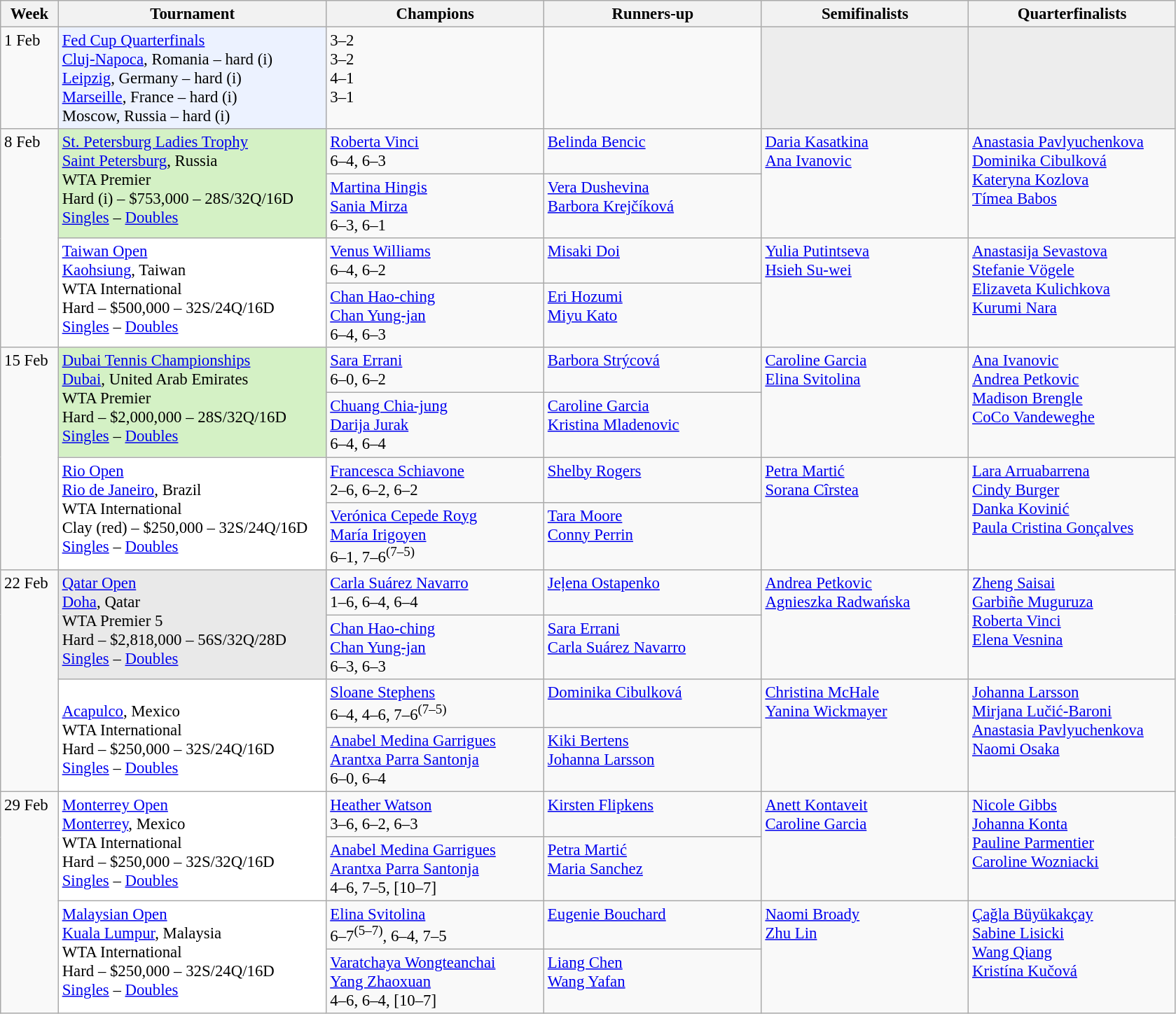<table class=wikitable style=font-size:95%>
<tr>
<th style="width:48px;">Week</th>
<th style="width:248px;">Tournament</th>
<th style="width:200px;">Champions</th>
<th style="width:200px;">Runners-up</th>
<th style="width:190px;">Semifinalists</th>
<th style="width:190px;">Quarterfinalists</th>
</tr>
<tr valign=top>
<td>1 Feb</td>
<td style="background:#ecf2ff;"><a href='#'>Fed Cup Quarterfinals</a> <br> <a href='#'>Cluj-Napoca</a>, Romania – hard (i) <br> <a href='#'>Leipzig</a>, Germany – hard (i) <br> <a href='#'>Marseille</a>, France – hard (i)<br> Moscow, Russia – hard (i)</td>
<td> 3–2<br> 3–2<br> 4–1<br> 3–1</td>
<td><br><br><br></td>
<td style="background:#ededed;"></td>
<td style="background:#ededed;"></td>
</tr>
<tr valign=top>
<td rowspan=4>8 Feb</td>
<td style="background:#d4f1c5;" rowspan="2"><a href='#'>St. Petersburg Ladies Trophy</a><br> <a href='#'>Saint Petersburg</a>, Russia<br>WTA Premier<br>Hard (i) – $753,000 – 28S/32Q/16D<br><a href='#'>Singles</a> – <a href='#'>Doubles</a></td>
<td> <a href='#'>Roberta Vinci</a><br>6–4, 6–3</td>
<td> <a href='#'>Belinda Bencic</a></td>
<td rowspan=2> <a href='#'>Daria Kasatkina</a> <br>  <a href='#'>Ana Ivanovic</a></td>
<td rowspan=2> <a href='#'>Anastasia Pavlyuchenkova</a><br> <a href='#'>Dominika Cibulková</a> <br> <a href='#'>Kateryna Kozlova</a> <br>  <a href='#'>Tímea Babos</a></td>
</tr>
<tr valign=top>
<td> <a href='#'>Martina Hingis</a><br> <a href='#'>Sania Mirza</a><br>6–3, 6–1</td>
<td> <a href='#'>Vera Dushevina</a><br> <a href='#'>Barbora Krejčíková</a></td>
</tr>
<tr valign=top>
<td style="background:#fff;" rowspan="2"><a href='#'>Taiwan Open</a><br><a href='#'>Kaohsiung</a>, Taiwan <br>WTA International<br>Hard – $500,000 – 32S/24Q/16D<br><a href='#'>Singles</a> – <a href='#'>Doubles</a></td>
<td> <a href='#'>Venus Williams</a><br>6–4, 6–2</td>
<td> <a href='#'>Misaki Doi</a></td>
<td rowspan=2> <a href='#'>Yulia Putintseva</a><br>  <a href='#'>Hsieh Su-wei</a></td>
<td rowspan=2> <a href='#'>Anastasija Sevastova</a><br> <a href='#'>Stefanie Vögele</a><br> <a href='#'>Elizaveta Kulichkova</a><br>  <a href='#'>Kurumi Nara</a></td>
</tr>
<tr valign=top>
<td> <a href='#'>Chan Hao-ching</a><br> <a href='#'>Chan Yung-jan</a><br>6–4, 6–3</td>
<td> <a href='#'>Eri Hozumi</a> <br> <a href='#'>Miyu Kato</a></td>
</tr>
<tr valign=top>
<td rowspan=4>15 Feb</td>
<td style="background:#d4f1c5;" rowspan="2"><a href='#'>Dubai Tennis Championships</a><br> <a href='#'>Dubai</a>, United Arab Emirates<br>WTA Premier<br>Hard – $2,000,000 – 28S/32Q/16D<br><a href='#'>Singles</a> – <a href='#'>Doubles</a></td>
<td> <a href='#'>Sara Errani</a><br>6–0, 6–2</td>
<td> <a href='#'>Barbora Strýcová</a></td>
<td rowspan=2> <a href='#'>Caroline Garcia</a> <br> <a href='#'>Elina Svitolina</a></td>
<td rowspan=2> <a href='#'>Ana Ivanovic</a><br> <a href='#'>Andrea Petkovic</a><br> <a href='#'>Madison Brengle</a><br>  <a href='#'>CoCo Vandeweghe</a></td>
</tr>
<tr valign=top>
<td> <a href='#'>Chuang Chia-jung</a> <br>  <a href='#'>Darija Jurak</a><br>6–4, 6–4</td>
<td> <a href='#'>Caroline Garcia</a> <br>  <a href='#'>Kristina Mladenovic</a></td>
</tr>
<tr valign=top>
<td style="background:#fff;" rowspan="2"><a href='#'>Rio Open</a><br> <a href='#'>Rio de Janeiro</a>, Brazil<br>WTA International<br>Clay (red) – $250,000 – 32S/24Q/16D<br><a href='#'>Singles</a> – <a href='#'>Doubles</a></td>
<td> <a href='#'>Francesca Schiavone</a><br>2–6, 6–2, 6–2</td>
<td> <a href='#'>Shelby Rogers</a></td>
<td rowspan=2> <a href='#'>Petra Martić</a><br>  <a href='#'>Sorana Cîrstea</a></td>
<td rowspan=2> <a href='#'>Lara Arruabarrena</a> <br> <a href='#'>Cindy Burger</a><br> <a href='#'>Danka Kovinić</a> <br>  <a href='#'>Paula Cristina Gonçalves</a></td>
</tr>
<tr valign=top>
<td> <a href='#'>Verónica Cepede Royg</a> <br>  <a href='#'>María Irigoyen</a><br>6–1, 7–6<sup>(7–5)</sup></td>
<td> <a href='#'>Tara Moore</a> <br>  <a href='#'>Conny Perrin</a></td>
</tr>
<tr valign=top>
<td rowspan=4>22 Feb</td>
<td style="background:#e9e9e9;" rowspan="2"><a href='#'>Qatar Open</a><br>  <a href='#'>Doha</a>, Qatar<br>WTA Premier 5<br>Hard – $2,818,000 – 56S/32Q/28D<br><a href='#'>Singles</a> – <a href='#'>Doubles</a></td>
<td> <a href='#'>Carla Suárez Navarro</a><br>1–6, 6–4, 6–4</td>
<td> <a href='#'>Jeļena Ostapenko</a></td>
<td rowspan=2> <a href='#'>Andrea Petkovic</a> <br>  <a href='#'>Agnieszka Radwańska</a></td>
<td rowspan=2> <a href='#'>Zheng Saisai</a><br> <a href='#'>Garbiñe Muguruza</a><br> <a href='#'>Roberta Vinci</a> <br>  <a href='#'>Elena Vesnina</a></td>
</tr>
<tr valign=top>
<td> <a href='#'>Chan Hao-ching</a><br> <a href='#'>Chan Yung-jan</a><br>6–3, 6–3</td>
<td> <a href='#'>Sara Errani</a><br> <a href='#'>Carla Suárez Navarro</a></td>
</tr>
<tr valign=top>
<td style="background:#fff;" rowspan="2"><br>  <a href='#'>Acapulco</a>, Mexico<br>WTA International<br>Hard – $250,000 – 32S/24Q/16D<br><a href='#'>Singles</a> – <a href='#'>Doubles</a></td>
<td> <a href='#'>Sloane Stephens</a><br>6–4, 4–6, 7–6<sup>(7–5)</sup></td>
<td> <a href='#'>Dominika Cibulková</a></td>
<td rowspan=2> <a href='#'>Christina McHale</a><br>  <a href='#'>Yanina Wickmayer</a></td>
<td rowspan=2> <a href='#'>Johanna Larsson</a> <br> <a href='#'>Mirjana Lučić-Baroni</a><br> <a href='#'>Anastasia Pavlyuchenkova</a> <br>  <a href='#'>Naomi Osaka</a></td>
</tr>
<tr valign=top>
<td> <a href='#'>Anabel Medina Garrigues</a><br> <a href='#'>Arantxa Parra Santonja</a><br>6–0, 6–4</td>
<td> <a href='#'>Kiki Bertens</a><br> <a href='#'>Johanna Larsson</a></td>
</tr>
<tr valign=top>
<td rowspan=4>29 Feb</td>
<td style="background:#fff;" rowspan="2"><a href='#'>Monterrey Open</a><br>  <a href='#'>Monterrey</a>, Mexico<br>WTA International<br>Hard – $250,000 – 32S/32Q/16D<br><a href='#'>Singles</a> – <a href='#'>Doubles</a></td>
<td> <a href='#'>Heather Watson</a><br>3–6, 6–2, 6–3</td>
<td> <a href='#'>Kirsten Flipkens</a></td>
<td rowspan=2> <a href='#'>Anett Kontaveit</a><br> <a href='#'>Caroline Garcia</a></td>
<td rowspan=2> <a href='#'>Nicole Gibbs</a><br> <a href='#'>Johanna Konta</a><br> <a href='#'>Pauline Parmentier</a><br>  <a href='#'>Caroline Wozniacki</a></td>
</tr>
<tr valign=top>
<td> <a href='#'>Anabel Medina Garrigues</a><br> <a href='#'>Arantxa Parra Santonja</a><br>4–6, 7–5, [10–7]</td>
<td> <a href='#'>Petra Martić</a><br> <a href='#'>Maria Sanchez</a></td>
</tr>
<tr valign=top>
<td style="background:#fff;" rowspan="2"><a href='#'>Malaysian Open</a><br>  <a href='#'>Kuala Lumpur</a>, Malaysia<br>WTA International<br>Hard – $250,000 – 32S/24Q/16D<br><a href='#'>Singles</a> – <a href='#'>Doubles</a></td>
<td> <a href='#'>Elina Svitolina</a><br>6–7<sup>(5–7)</sup>, 6–4, 7–5</td>
<td> <a href='#'>Eugenie Bouchard</a></td>
<td rowspan=2> <a href='#'>Naomi Broady</a><br>  <a href='#'>Zhu Lin</a></td>
<td rowspan=2> <a href='#'>Çağla Büyükakçay</a><br> <a href='#'>Sabine Lisicki</a><br> <a href='#'>Wang Qiang</a><br> <a href='#'>Kristína Kučová</a></td>
</tr>
<tr valign=top>
<td> <a href='#'>Varatchaya Wongteanchai</a><br> <a href='#'>Yang Zhaoxuan</a><br>4–6, 6–4, [10–7]</td>
<td> <a href='#'>Liang Chen</a><br> <a href='#'>Wang Yafan</a></td>
</tr>
</table>
